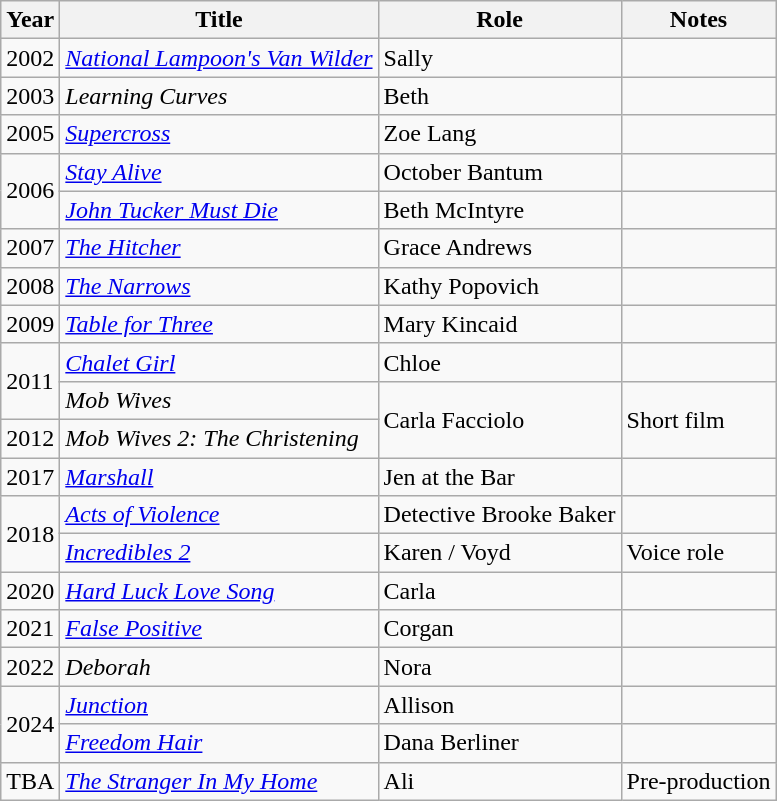<table class="wikitable sortable">
<tr>
<th>Year</th>
<th>Title</th>
<th>Role</th>
<th class="unsortable">Notes</th>
</tr>
<tr>
<td>2002</td>
<td><em><a href='#'>National Lampoon's Van Wilder</a></em></td>
<td>Sally</td>
<td></td>
</tr>
<tr>
<td>2003</td>
<td><em>Learning Curves</em></td>
<td>Beth</td>
<td></td>
</tr>
<tr>
<td>2005</td>
<td><em><a href='#'>Supercross</a></em></td>
<td>Zoe Lang</td>
<td></td>
</tr>
<tr>
<td rowspan=2>2006</td>
<td><em><a href='#'>Stay Alive</a></em></td>
<td>October Bantum</td>
<td></td>
</tr>
<tr>
<td><em><a href='#'>John Tucker Must Die</a></em></td>
<td>Beth McIntyre</td>
<td></td>
</tr>
<tr>
<td>2007</td>
<td><em><a href='#'>The Hitcher</a></em></td>
<td>Grace Andrews</td>
<td></td>
</tr>
<tr>
<td>2008</td>
<td><em><a href='#'>The Narrows</a></em></td>
<td>Kathy Popovich</td>
<td></td>
</tr>
<tr>
<td>2009</td>
<td><em><a href='#'>Table for Three</a></em></td>
<td>Mary Kincaid</td>
<td></td>
</tr>
<tr>
<td rowspan=2>2011</td>
<td><em><a href='#'>Chalet Girl</a></em></td>
<td>Chloe</td>
<td></td>
</tr>
<tr>
<td><em>Mob Wives</em></td>
<td rowspan="2">Carla Facciolo</td>
<td rowspan="2">Short film</td>
</tr>
<tr>
<td>2012</td>
<td><em>Mob Wives 2: The Christening</em></td>
</tr>
<tr>
<td>2017</td>
<td><em><a href='#'>Marshall</a></em></td>
<td>Jen at the Bar</td>
<td></td>
</tr>
<tr>
<td rowspan=2>2018</td>
<td><em><a href='#'>Acts of Violence</a></em></td>
<td>Detective Brooke Baker</td>
<td></td>
</tr>
<tr>
<td><em><a href='#'>Incredibles 2</a></em></td>
<td>Karen / Voyd</td>
<td>Voice role</td>
</tr>
<tr>
<td>2020</td>
<td><em><a href='#'>Hard Luck Love Song</a></em></td>
<td>Carla</td>
<td></td>
</tr>
<tr>
<td>2021</td>
<td><em><a href='#'>False Positive</a></em></td>
<td>Corgan</td>
<td></td>
</tr>
<tr>
<td>2022</td>
<td><em>Deborah</em></td>
<td>Nora</td>
<td></td>
</tr>
<tr>
<td rowspan=2>2024</td>
<td><em><a href='#'>Junction</a></em></td>
<td>Allison</td>
<td></td>
</tr>
<tr>
<td><em><a href='#'>Freedom Hair</a></em></td>
<td>Dana Berliner</td>
<td></td>
</tr>
<tr>
<td>TBA</td>
<td><em><a href='#'>The Stranger In My Home</a></em></td>
<td>Ali</td>
<td>Pre-production</td>
</tr>
</table>
